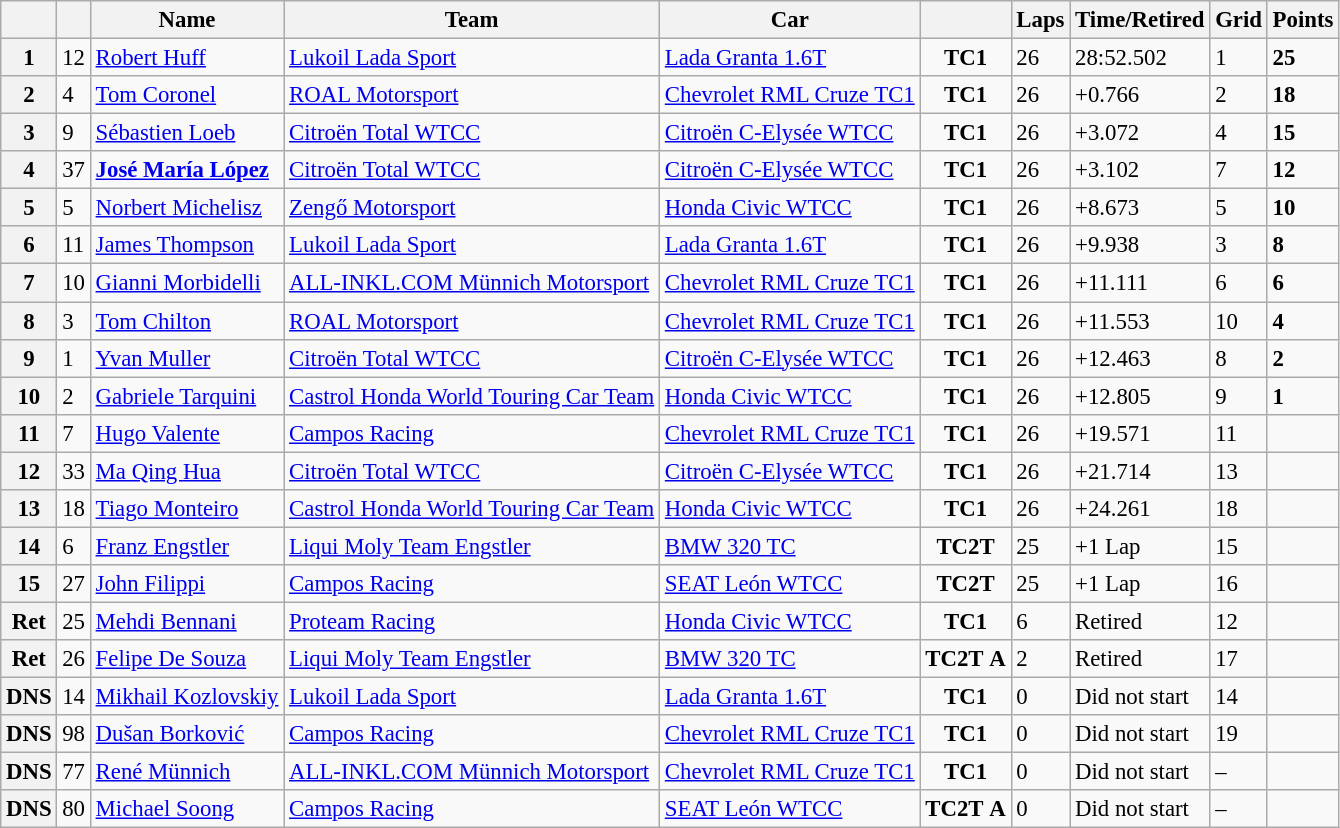<table class="wikitable sortable" style="font-size: 95%;">
<tr>
<th></th>
<th></th>
<th>Name</th>
<th>Team</th>
<th>Car</th>
<th></th>
<th>Laps</th>
<th>Time/Retired</th>
<th>Grid</th>
<th>Points</th>
</tr>
<tr>
<th>1</th>
<td>12</td>
<td> <a href='#'>Robert Huff</a></td>
<td><a href='#'>Lukoil Lada Sport</a></td>
<td><a href='#'>Lada Granta 1.6T</a></td>
<td align=center><strong><span>TC1</span></strong></td>
<td>26</td>
<td>28:52.502</td>
<td>1</td>
<td><strong>25</strong></td>
</tr>
<tr>
<th>2</th>
<td>4</td>
<td> <a href='#'>Tom Coronel</a></td>
<td><a href='#'>ROAL Motorsport</a></td>
<td><a href='#'>Chevrolet RML Cruze TC1</a></td>
<td align=center><strong><span>TC1</span></strong></td>
<td>26</td>
<td>+0.766</td>
<td>2</td>
<td><strong>18</strong></td>
</tr>
<tr>
<th>3</th>
<td>9</td>
<td> <a href='#'>Sébastien Loeb</a></td>
<td><a href='#'>Citroën Total WTCC</a></td>
<td><a href='#'>Citroën C-Elysée WTCC</a></td>
<td align=center><strong><span>TC1</span></strong></td>
<td>26</td>
<td>+3.072</td>
<td>4</td>
<td><strong>15</strong></td>
</tr>
<tr>
<th>4</th>
<td>37</td>
<td> <strong><a href='#'>José María López</a></strong></td>
<td><a href='#'>Citroën Total WTCC</a></td>
<td><a href='#'>Citroën C-Elysée WTCC</a></td>
<td align=center><strong><span>TC1</span></strong></td>
<td>26</td>
<td>+3.102</td>
<td>7</td>
<td><strong>12</strong></td>
</tr>
<tr>
<th>5</th>
<td>5</td>
<td> <a href='#'>Norbert Michelisz</a></td>
<td><a href='#'>Zengő Motorsport</a></td>
<td><a href='#'>Honda Civic WTCC</a></td>
<td align=center><strong><span>TC1</span></strong></td>
<td>26</td>
<td>+8.673</td>
<td>5</td>
<td><strong>10</strong></td>
</tr>
<tr>
<th>6</th>
<td>11</td>
<td> <a href='#'>James Thompson</a></td>
<td><a href='#'>Lukoil Lada Sport</a></td>
<td><a href='#'>Lada Granta 1.6T</a></td>
<td align=center><strong><span>TC1</span></strong></td>
<td>26</td>
<td>+9.938</td>
<td>3</td>
<td><strong>8</strong></td>
</tr>
<tr>
<th>7</th>
<td>10</td>
<td> <a href='#'>Gianni Morbidelli</a></td>
<td><a href='#'>ALL-INKL.COM Münnich Motorsport</a></td>
<td><a href='#'>Chevrolet RML Cruze TC1</a></td>
<td align=center><strong><span>TC1</span></strong></td>
<td>26</td>
<td>+11.111</td>
<td>6</td>
<td><strong>6</strong></td>
</tr>
<tr>
<th>8</th>
<td>3</td>
<td> <a href='#'>Tom Chilton</a></td>
<td><a href='#'>ROAL Motorsport</a></td>
<td><a href='#'>Chevrolet RML Cruze TC1</a></td>
<td align=center><strong><span>TC1</span></strong></td>
<td>26</td>
<td>+11.553</td>
<td>10</td>
<td><strong>4</strong></td>
</tr>
<tr>
<th>9</th>
<td>1</td>
<td> <a href='#'>Yvan Muller</a></td>
<td><a href='#'>Citroën Total WTCC</a></td>
<td><a href='#'>Citroën C-Elysée WTCC</a></td>
<td align=center><strong><span>TC1</span></strong></td>
<td>26</td>
<td>+12.463</td>
<td>8</td>
<td><strong>2</strong></td>
</tr>
<tr>
<th>10</th>
<td>2</td>
<td> <a href='#'>Gabriele Tarquini</a></td>
<td><a href='#'>Castrol Honda World Touring Car Team</a></td>
<td><a href='#'>Honda Civic WTCC</a></td>
<td align=center><strong><span>TC1</span></strong></td>
<td>26</td>
<td>+12.805</td>
<td>9</td>
<td><strong>1</strong></td>
</tr>
<tr>
<th>11</th>
<td>7</td>
<td> <a href='#'>Hugo Valente</a></td>
<td><a href='#'>Campos Racing</a></td>
<td><a href='#'>Chevrolet RML Cruze TC1</a></td>
<td align=center><strong><span>TC1</span></strong></td>
<td>26</td>
<td>+19.571</td>
<td>11</td>
<td></td>
</tr>
<tr>
<th>12</th>
<td>33</td>
<td> <a href='#'>Ma Qing Hua</a></td>
<td><a href='#'>Citroën Total WTCC</a></td>
<td><a href='#'>Citroën C-Elysée WTCC</a></td>
<td align=center><strong><span>TC1</span></strong></td>
<td>26</td>
<td>+21.714</td>
<td>13</td>
<td></td>
</tr>
<tr>
<th>13</th>
<td>18</td>
<td> <a href='#'>Tiago Monteiro</a></td>
<td><a href='#'>Castrol Honda World Touring Car Team</a></td>
<td><a href='#'>Honda Civic WTCC</a></td>
<td align=center><strong><span>TC1</span></strong></td>
<td>26</td>
<td>+24.261</td>
<td>18</td>
<td></td>
</tr>
<tr>
<th>14</th>
<td>6</td>
<td> <a href='#'>Franz Engstler</a></td>
<td><a href='#'>Liqui Moly Team Engstler</a></td>
<td><a href='#'>BMW 320 TC</a></td>
<td align=center><strong><span>TC2T</span></strong></td>
<td>25</td>
<td>+1 Lap</td>
<td>15</td>
<td></td>
</tr>
<tr>
<th>15</th>
<td>27</td>
<td> <a href='#'>John Filippi</a></td>
<td><a href='#'>Campos Racing</a></td>
<td><a href='#'>SEAT León WTCC</a></td>
<td align=center><strong><span>TC2T</span></strong></td>
<td>25</td>
<td>+1 Lap</td>
<td>16</td>
<td></td>
</tr>
<tr>
<th>Ret</th>
<td>25</td>
<td> <a href='#'>Mehdi Bennani</a></td>
<td><a href='#'>Proteam Racing</a></td>
<td><a href='#'>Honda Civic WTCC</a></td>
<td align=center><strong><span>TC1</span></strong></td>
<td>6</td>
<td>Retired</td>
<td>12</td>
<td></td>
</tr>
<tr>
<th>Ret</th>
<td>26</td>
<td> <a href='#'>Felipe De Souza</a></td>
<td><a href='#'>Liqui Moly Team Engstler</a></td>
<td><a href='#'>BMW 320 TC</a></td>
<td align=center><strong><span>TC2T</span></strong> <strong><span>A</span></strong></td>
<td>2</td>
<td>Retired</td>
<td>17</td>
<td></td>
</tr>
<tr>
<th>DNS</th>
<td>14</td>
<td> <a href='#'>Mikhail Kozlovskiy</a></td>
<td><a href='#'>Lukoil Lada Sport</a></td>
<td><a href='#'>Lada Granta 1.6T</a></td>
<td align=center><strong><span>TC1</span></strong></td>
<td>0</td>
<td>Did not start</td>
<td>14</td>
<td></td>
</tr>
<tr>
<th>DNS</th>
<td>98</td>
<td> <a href='#'>Dušan Borković</a></td>
<td><a href='#'>Campos Racing</a></td>
<td><a href='#'>Chevrolet RML Cruze TC1</a></td>
<td align=center><strong><span>TC1</span></strong></td>
<td>0</td>
<td>Did not start</td>
<td>19</td>
<td></td>
</tr>
<tr>
<th>DNS</th>
<td>77</td>
<td> <a href='#'>René Münnich</a></td>
<td><a href='#'>ALL-INKL.COM Münnich Motorsport</a></td>
<td><a href='#'>Chevrolet RML Cruze TC1</a></td>
<td align=center><strong><span>TC1</span></strong></td>
<td>0</td>
<td>Did not start</td>
<td>–</td>
<td></td>
</tr>
<tr>
<th>DNS</th>
<td>80</td>
<td> <a href='#'>Michael Soong</a></td>
<td><a href='#'>Campos Racing</a></td>
<td><a href='#'>SEAT León WTCC</a></td>
<td align=center><strong><span>TC2T</span></strong> <strong><span>A</span></strong></td>
<td>0</td>
<td>Did not start</td>
<td>–</td>
<td></td>
</tr>
</table>
